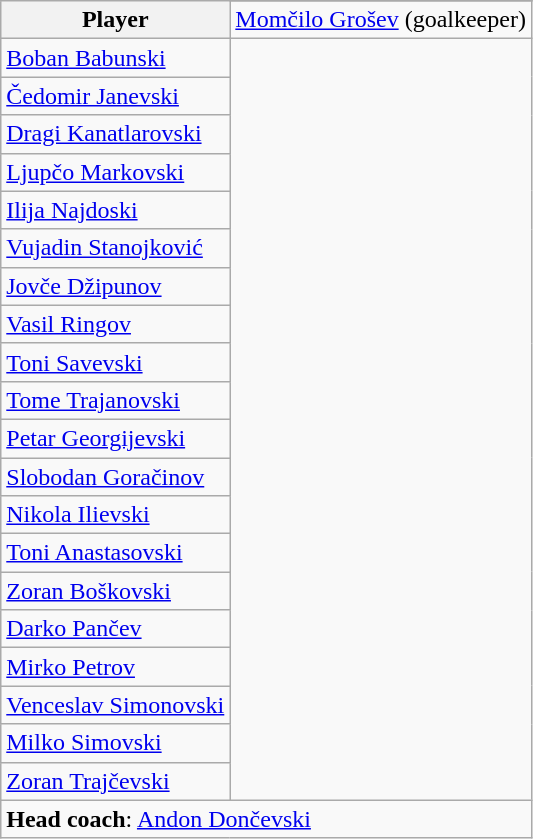<table class="wikitable sortable">
<tr>
<th rowspan=2>Player</th>
</tr>
<tr>
<td><a href='#'>Momčilo Grošev</a> (goalkeeper)</td>
</tr>
<tr>
<td><a href='#'>Boban Babunski</a></td>
</tr>
<tr>
<td><a href='#'>Čedomir Janevski</a></td>
</tr>
<tr>
<td><a href='#'>Dragi Kanatlarovski</a></td>
</tr>
<tr>
<td><a href='#'>Ljupčo Markovski</a></td>
</tr>
<tr>
<td><a href='#'>Ilija Najdoski</a></td>
</tr>
<tr>
<td><a href='#'>Vujadin Stanojković</a></td>
</tr>
<tr>
<td><a href='#'>Jovče Džipunov</a></td>
</tr>
<tr>
<td><a href='#'>Vasil Ringov</a></td>
</tr>
<tr>
<td><a href='#'>Toni Savevski</a></td>
</tr>
<tr>
<td><a href='#'>Tome Trajanovski</a></td>
</tr>
<tr>
<td><a href='#'>Petar Georgijevski</a></td>
</tr>
<tr>
<td><a href='#'>Slobodan Goračinov</a></td>
</tr>
<tr>
<td><a href='#'>Nikola Ilievski</a></td>
</tr>
<tr>
<td><a href='#'>Toni Anastasovski</a></td>
</tr>
<tr>
<td><a href='#'>Zoran Boškovski</a></td>
</tr>
<tr>
<td><a href='#'>Darko Pančev</a></td>
</tr>
<tr>
<td><a href='#'>Mirko Petrov</a></td>
</tr>
<tr>
<td><a href='#'>Venceslav Simonovski</a></td>
</tr>
<tr>
<td><a href='#'>Milko Simovski</a></td>
</tr>
<tr>
<td><a href='#'>Zoran Trajčevski</a></td>
</tr>
<tr class="sortbottom">
<td colspan=3><strong>Head coach</strong>: <a href='#'>Andon Dončevski</a></td>
</tr>
</table>
